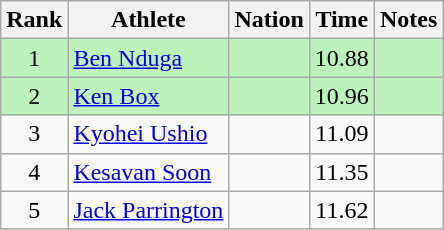<table class="wikitable sortable" style="text-align:center">
<tr>
<th>Rank</th>
<th>Athlete</th>
<th>Nation</th>
<th>Time</th>
<th>Notes</th>
</tr>
<tr bgcolor=bbf3bb>
<td>1</td>
<td align=left><a href='#'>Ben Nduga</a></td>
<td align=left></td>
<td>10.88</td>
<td></td>
</tr>
<tr bgcolor=bbf3bb>
<td>2</td>
<td align=left><a href='#'>Ken Box</a></td>
<td align=left></td>
<td>10.96</td>
<td></td>
</tr>
<tr>
<td>3</td>
<td align=left><a href='#'>Kyohei Ushio</a></td>
<td align=left></td>
<td>11.09</td>
<td></td>
</tr>
<tr>
<td>4</td>
<td align=left><a href='#'>Kesavan Soon</a></td>
<td align=left></td>
<td>11.35</td>
<td></td>
</tr>
<tr>
<td>5</td>
<td align=left><a href='#'>Jack Parrington</a></td>
<td align=left></td>
<td>11.62</td>
<td></td>
</tr>
</table>
